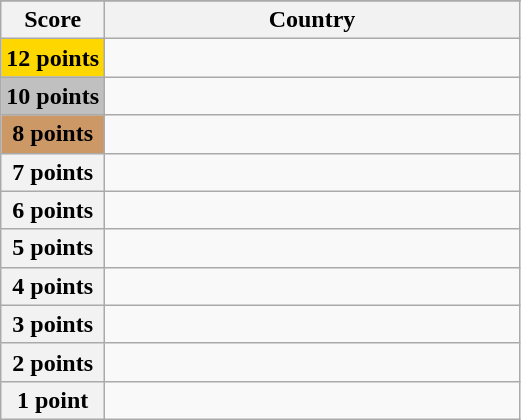<table class="wikitable">
<tr>
</tr>
<tr>
<th scope="col" width="20%">Score</th>
<th scope="col">Country</th>
</tr>
<tr>
<th scope="row" style="background:gold">12 points</th>
<td></td>
</tr>
<tr>
<th scope="row" style="background:silver">10 points</th>
<td></td>
</tr>
<tr>
<th scope="row" style="background:#CC9966">8 points</th>
<td></td>
</tr>
<tr>
<th scope="row">7 points</th>
<td></td>
</tr>
<tr>
<th scope="row">6 points</th>
<td></td>
</tr>
<tr>
<th scope="row">5 points</th>
<td></td>
</tr>
<tr>
<th scope="row">4 points</th>
<td></td>
</tr>
<tr>
<th scope="row">3 points</th>
<td></td>
</tr>
<tr>
<th scope="row">2 points</th>
<td></td>
</tr>
<tr>
<th scope="row">1 point</th>
<td></td>
</tr>
</table>
